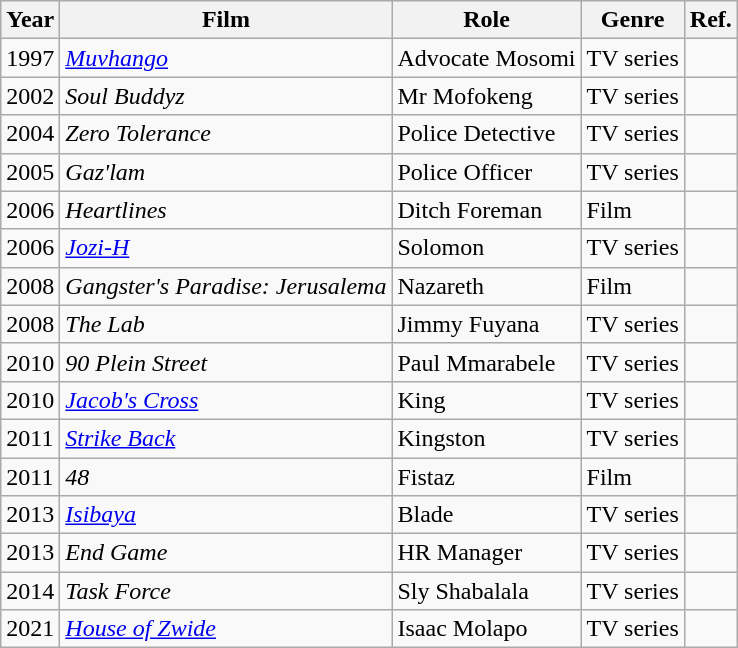<table class="wikitable">
<tr>
<th>Year</th>
<th>Film</th>
<th>Role</th>
<th>Genre</th>
<th>Ref.</th>
</tr>
<tr>
<td>1997</td>
<td><em><a href='#'>Muvhango</a></em></td>
<td>Advocate Mosomi</td>
<td>TV series</td>
<td></td>
</tr>
<tr>
<td>2002</td>
<td><em>Soul Buddyz</em></td>
<td>Mr Mofokeng</td>
<td>TV series</td>
<td></td>
</tr>
<tr>
<td>2004</td>
<td><em>Zero Tolerance</em></td>
<td>Police Detective</td>
<td>TV series</td>
<td></td>
</tr>
<tr>
<td>2005</td>
<td><em>Gaz'lam</em></td>
<td>Police Officer</td>
<td>TV series</td>
<td></td>
</tr>
<tr>
<td>2006</td>
<td><em>Heartlines</em></td>
<td>Ditch Foreman</td>
<td>Film</td>
<td></td>
</tr>
<tr>
<td>2006</td>
<td><em><a href='#'>Jozi-H</a></em></td>
<td>Solomon</td>
<td>TV series</td>
<td></td>
</tr>
<tr>
<td>2008</td>
<td><em>Gangster's Paradise: Jerusalema</em></td>
<td>Nazareth</td>
<td>Film</td>
<td></td>
</tr>
<tr>
<td>2008</td>
<td><em>The Lab</em></td>
<td>Jimmy Fuyana</td>
<td>TV series</td>
<td></td>
</tr>
<tr>
<td>2010</td>
<td><em>90 Plein Street</em></td>
<td>Paul Mmarabele</td>
<td>TV series</td>
<td></td>
</tr>
<tr>
<td>2010</td>
<td><em><a href='#'>Jacob's Cross</a></em></td>
<td>King</td>
<td>TV series</td>
<td></td>
</tr>
<tr>
<td>2011</td>
<td><em><a href='#'>Strike Back</a></em></td>
<td>Kingston</td>
<td>TV series</td>
<td></td>
</tr>
<tr>
<td>2011</td>
<td><em>48</em></td>
<td>Fistaz</td>
<td>Film</td>
<td></td>
</tr>
<tr>
<td>2013</td>
<td><em><a href='#'>Isibaya</a></em></td>
<td>Blade</td>
<td>TV series</td>
<td></td>
</tr>
<tr>
<td>2013</td>
<td><em>End Game</em></td>
<td>HR Manager</td>
<td>TV series</td>
<td></td>
</tr>
<tr>
<td>2014</td>
<td><em>Task Force</em></td>
<td>Sly Shabalala</td>
<td>TV series</td>
<td></td>
</tr>
<tr>
<td>2021</td>
<td><em><a href='#'>House of Zwide</a></em></td>
<td>Isaac Molapo</td>
<td>TV series</td>
<td></td>
</tr>
</table>
